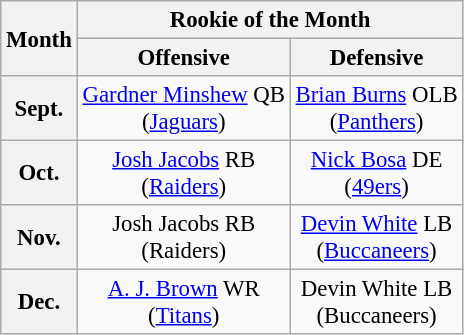<table class="wikitable" style="font-size: 95%; text-align: center;">
<tr>
<th rowspan=2>Month</th>
<th colspan=2>Rookie of the Month</th>
</tr>
<tr>
<th>Offensive</th>
<th>Defensive</th>
</tr>
<tr>
<th>Sept.</th>
<td><a href='#'>Gardner Minshew</a> QB<br>(<a href='#'>Jaguars</a>)</td>
<td><a href='#'>Brian Burns</a> OLB<br>(<a href='#'>Panthers</a>)</td>
</tr>
<tr>
<th>Oct.</th>
<td><a href='#'>Josh Jacobs</a> RB<br>(<a href='#'>Raiders</a>)</td>
<td><a href='#'>Nick Bosa</a> DE<br>(<a href='#'>49ers</a>)</td>
</tr>
<tr>
<th>Nov.</th>
<td>Josh Jacobs RB<br>(Raiders)</td>
<td><a href='#'>Devin White</a> LB<br>(<a href='#'>Buccaneers</a>)</td>
</tr>
<tr>
<th>Dec.</th>
<td><a href='#'>A. J. Brown</a> WR<br>(<a href='#'>Titans</a>)</td>
<td>Devin White LB<br>(Buccaneers)</td>
</tr>
</table>
